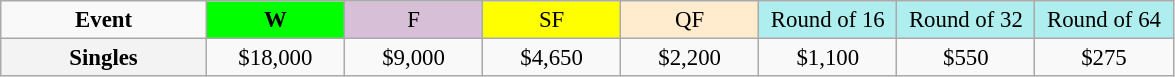<table class=wikitable style=font-size:95%;text-align:center>
<tr>
<td style="width:130px"><strong>Event</strong></td>
<td style="width:85px; background:lime"><strong>W</strong></td>
<td style="width:85px; background:thistle">F</td>
<td style="width:85px; background:#ffff00">SF</td>
<td style="width:85px; background:#ffebcd">QF</td>
<td style="width:85px; background:#afeeee">Round of 16</td>
<td style="width:85px; background:#afeeee">Round of 32</td>
<td style="width:85px; background:#afeeee">Round of 64</td>
</tr>
<tr>
<th style=background:#f3f3f3>Singles </th>
<td>$18,000</td>
<td>$9,000</td>
<td>$4,650</td>
<td>$2,200</td>
<td>$1,100</td>
<td>$550</td>
<td>$275</td>
</tr>
</table>
